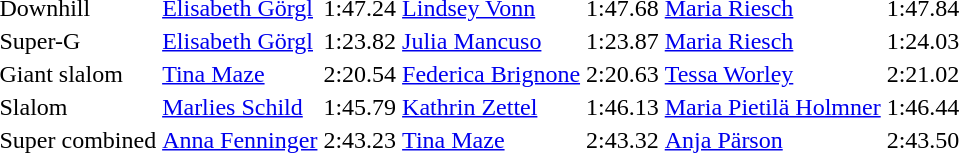<table>
<tr>
<td>Downhill<br> </td>
<td><a href='#'>Elisabeth Görgl</a><br></td>
<td>1:47.24</td>
<td><a href='#'>Lindsey Vonn</a><br></td>
<td>1:47.68</td>
<td><a href='#'>Maria Riesch</a><br></td>
<td>1:47.84</td>
</tr>
<tr>
<td>Super-G<br> </td>
<td><a href='#'>Elisabeth Görgl</a><br></td>
<td>1:23.82</td>
<td><a href='#'>Julia Mancuso</a><br></td>
<td>1:23.87</td>
<td><a href='#'>Maria Riesch</a><br></td>
<td>1:24.03</td>
</tr>
<tr>
<td>Giant slalom<br> </td>
<td><a href='#'>Tina Maze</a> <br></td>
<td>2:20.54</td>
<td><a href='#'>Federica Brignone</a> <br></td>
<td>2:20.63</td>
<td><a href='#'>Tessa Worley</a> <br></td>
<td>2:21.02</td>
</tr>
<tr>
<td>Slalom<br> </td>
<td><a href='#'>Marlies Schild</a> <br></td>
<td>1:45.79</td>
<td><a href='#'>Kathrin Zettel</a> <br></td>
<td>1:46.13</td>
<td><a href='#'>Maria Pietilä Holmner</a> <br></td>
<td>1:46.44</td>
</tr>
<tr>
<td>Super combined<br> </td>
<td><a href='#'>Anna Fenninger</a> <br></td>
<td>2:43.23</td>
<td><a href='#'>Tina Maze</a> <br></td>
<td>2:43.32</td>
<td><a href='#'>Anja Pärson</a> <br></td>
<td>2:43.50</td>
</tr>
</table>
